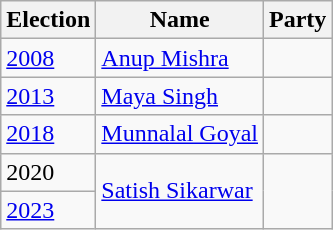<table class="wikitable sortable">
<tr>
<th>Election</th>
<th>Name</th>
<th colspan="2">Party</th>
</tr>
<tr>
<td><a href='#'>2008</a></td>
<td><a href='#'>Anup Mishra</a></td>
<td></td>
</tr>
<tr>
<td><a href='#'>2013</a></td>
<td><a href='#'>Maya Singh</a></td>
</tr>
<tr>
<td><a href='#'>2018</a></td>
<td><a href='#'>Munnalal Goyal</a></td>
<td></td>
</tr>
<tr>
<td>2020</td>
<td rowspan=2><a href='#'>Satish Sikarwar</a></td>
</tr>
<tr>
<td><a href='#'>2023</a></td>
</tr>
</table>
